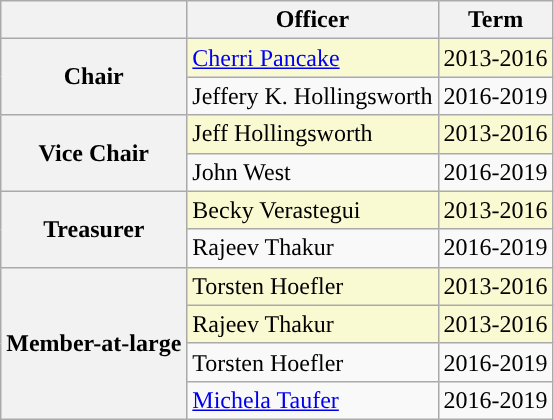<table class="wikitable" style="text-align: left;">
<tr>
<th></th>
<th>Officer</th>
<th>Term</th>
</tr>
<tr>
<th rowspan=2>Chair</th>
<td style="background: #fafad2;"><a href='#'>Cherri Pancake</a></td>
<td style="background: #fafad2;">2013-2016</td>
</tr>
<tr>
<td>Jeffery K. Hollingsworth</td>
<td>2016-2019</td>
</tr>
<tr>
<th rowspan=2>Vice Chair</th>
<td style="background: #fafad2;">Jeff Hollingsworth</td>
<td style="background: #fafad2;">2013-2016</td>
</tr>
<tr>
<td>John West</td>
<td>2016-2019</td>
</tr>
<tr>
<th rowspan=2>Treasurer</th>
<td style="background: #fafad2;">Becky Verastegui</td>
<td style="background: #fafad2;">2013-2016</td>
</tr>
<tr>
<td>Rajeev Thakur</td>
<td>2016-2019</td>
</tr>
<tr>
<th rowspan=4>Member-at-large</th>
<td style="background: #fafad2;">Torsten Hoefler</td>
<td style="background: #fafad2;">2013-2016</td>
</tr>
<tr>
<td style="background: #fafad2;">Rajeev Thakur</td>
<td style="background: #fafad2;">2013-2016</td>
</tr>
<tr>
<td>Torsten Hoefler</td>
<td>2016-2019</td>
</tr>
<tr>
<td><a href='#'>Michela Taufer</a></td>
<td>2016-2019</td>
</tr>
</table>
